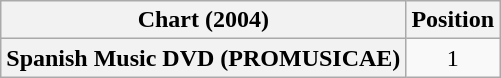<table class="wikitable plainrowheaders" style="text-align:center">
<tr>
<th scope="col">Chart (2004)</th>
<th scope="col">Position</th>
</tr>
<tr>
<th scope="row">Spanish Music DVD (PROMUSICAE)</th>
<td>1</td>
</tr>
</table>
